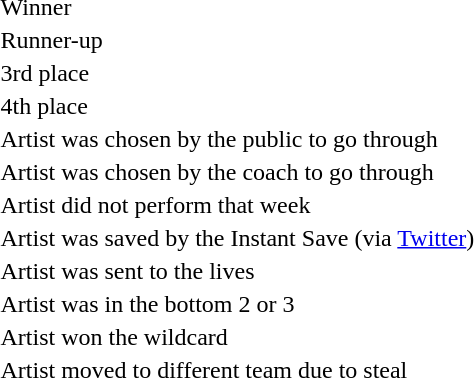<table>
<tr>
<td> Winner</td>
</tr>
<tr>
<td> Runner-up</td>
</tr>
<tr>
<td> 3rd place</td>
</tr>
<tr>
<td> 4th place</td>
</tr>
<tr>
<td> Artist was chosen by the public to go through</td>
</tr>
<tr>
<td> Artist was chosen by the coach to go through</td>
</tr>
<tr>
<td> Artist did not perform that week</td>
</tr>
<tr>
<td> Artist was saved by the Instant Save (via <a href='#'>Twitter</a>)</td>
</tr>
<tr>
<td> Artist was sent to the lives</td>
</tr>
<tr>
<td> Artist was in the bottom 2 or 3</td>
</tr>
<tr>
<td> Artist won the wildcard</td>
</tr>
<tr>
<td> Artist moved to different team due to steal</td>
</tr>
</table>
